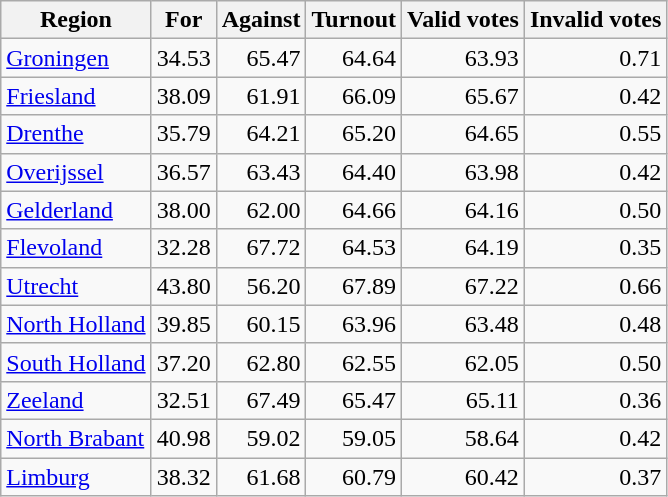<table class="wikitable sortable" style=text-align:right>
<tr>
<th>Region</th>
<th>For</th>
<th>Against</th>
<th>Turnout</th>
<th>Valid votes</th>
<th>Invalid votes</th>
</tr>
<tr>
<td align=left><a href='#'>Groningen</a></td>
<td>34.53</td>
<td>65.47</td>
<td>64.64</td>
<td>63.93</td>
<td>0.71</td>
</tr>
<tr>
<td align=left><a href='#'>Friesland</a></td>
<td>38.09</td>
<td>61.91</td>
<td>66.09</td>
<td>65.67</td>
<td>0.42</td>
</tr>
<tr>
<td align=left><a href='#'>Drenthe</a></td>
<td>35.79</td>
<td>64.21</td>
<td>65.20</td>
<td>64.65</td>
<td>0.55</td>
</tr>
<tr>
<td align=left><a href='#'>Overijssel</a></td>
<td>36.57</td>
<td>63.43</td>
<td>64.40</td>
<td>63.98</td>
<td>0.42</td>
</tr>
<tr>
<td align=left><a href='#'>Gelderland</a></td>
<td>38.00</td>
<td>62.00</td>
<td>64.66</td>
<td>64.16</td>
<td>0.50</td>
</tr>
<tr>
<td align=left><a href='#'>Flevoland</a></td>
<td>32.28</td>
<td>67.72</td>
<td>64.53</td>
<td>64.19</td>
<td>0.35</td>
</tr>
<tr>
<td align=left><a href='#'>Utrecht</a></td>
<td>43.80</td>
<td>56.20</td>
<td>67.89</td>
<td>67.22</td>
<td>0.66</td>
</tr>
<tr>
<td align=left><a href='#'>North Holland</a></td>
<td>39.85</td>
<td>60.15</td>
<td>63.96</td>
<td>63.48</td>
<td>0.48</td>
</tr>
<tr>
<td align=left><a href='#'>South Holland</a></td>
<td>37.20</td>
<td>62.80</td>
<td>62.55</td>
<td>62.05</td>
<td>0.50</td>
</tr>
<tr>
<td align=left><a href='#'>Zeeland</a></td>
<td>32.51</td>
<td>67.49</td>
<td>65.47</td>
<td>65.11</td>
<td>0.36</td>
</tr>
<tr>
<td align=left><a href='#'>North Brabant</a></td>
<td>40.98</td>
<td>59.02</td>
<td>59.05</td>
<td>58.64</td>
<td>0.42</td>
</tr>
<tr>
<td align=left><a href='#'>Limburg</a></td>
<td>38.32</td>
<td>61.68</td>
<td>60.79</td>
<td>60.42</td>
<td>0.37</td>
</tr>
</table>
